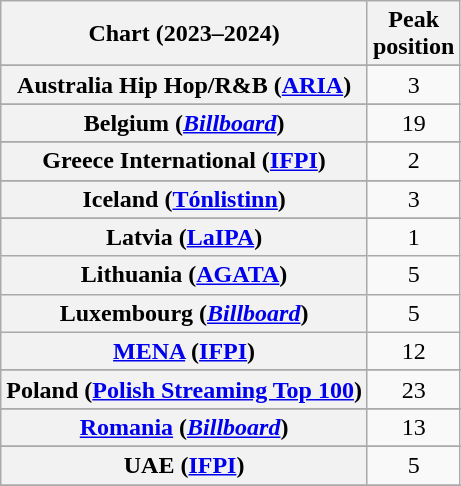<table class="wikitable sortable plainrowheaders" style="text-align:center">
<tr>
<th scope="col">Chart (2023–2024)</th>
<th scope="col">Peak<br>position</th>
</tr>
<tr>
</tr>
<tr>
<th scope="row">Australia Hip Hop/R&B (<a href='#'>ARIA</a>)</th>
<td>3</td>
</tr>
<tr>
</tr>
<tr>
<th scope="row">Belgium (<em><a href='#'>Billboard</a></em>)</th>
<td>19</td>
</tr>
<tr>
</tr>
<tr>
</tr>
<tr>
</tr>
<tr>
</tr>
<tr>
</tr>
<tr>
</tr>
<tr>
</tr>
<tr>
<th scope="row">Greece International (<a href='#'>IFPI</a>)</th>
<td>2</td>
</tr>
<tr>
</tr>
<tr>
<th scope="row">Iceland (<a href='#'>Tónlistinn</a>)</th>
<td>3</td>
</tr>
<tr>
</tr>
<tr>
</tr>
<tr>
<th scope="row">Latvia (<a href='#'>LaIPA</a>)</th>
<td>1</td>
</tr>
<tr>
<th scope="row">Lithuania (<a href='#'>AGATA</a>)</th>
<td>5</td>
</tr>
<tr>
<th scope="row">Luxembourg (<em><a href='#'>Billboard</a></em>)</th>
<td>5</td>
</tr>
<tr>
<th scope="row"><a href='#'>MENA</a> (<a href='#'>IFPI</a>)</th>
<td>12</td>
</tr>
<tr>
</tr>
<tr>
</tr>
<tr>
</tr>
<tr>
<th scope="row">Poland (<a href='#'>Polish Streaming Top 100</a>)</th>
<td>23</td>
</tr>
<tr>
</tr>
<tr>
<th scope="row"><a href='#'>Romania</a> (<em><a href='#'>Billboard</a></em>)</th>
<td>13</td>
</tr>
<tr>
</tr>
<tr>
</tr>
<tr>
</tr>
<tr>
</tr>
<tr>
<th scope="row">UAE (<a href='#'>IFPI</a>)</th>
<td>5</td>
</tr>
<tr>
</tr>
<tr>
</tr>
<tr>
</tr>
<tr>
</tr>
</table>
